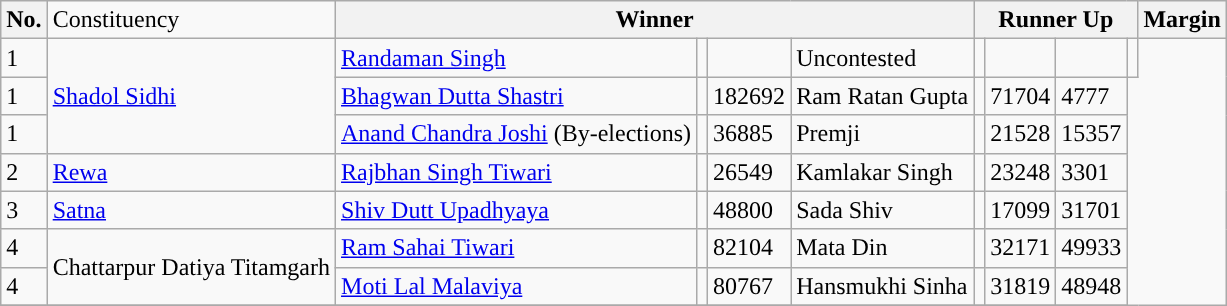<table class="wikitable sortable">
<tr>
<th>No.</th>
<td>Constituency</td>
<th colspan="4">Winner</th>
<th colspan="4">Runner Up</th>
<th rowspan="1">Margin</th>
</tr>
<tr>
<td>1</td>
<td rowspan="3"><a href='#'>Shadol Sidhi</a></td>
<td><a href='#'>Randaman Singh</a></td>
<td></td>
<td></td>
<td>Uncontested</td>
<td></td>
<td></td>
<td></td>
<td style="background:"></td>
</tr>
<tr>
<td>1</td>
<td><a href='#'>Bhagwan Dutta Shastri</a></td>
<td></td>
<td>182692</td>
<td>Ram Ratan Gupta</td>
<td></td>
<td>71704</td>
<td style="background:">4777</td>
</tr>
<tr>
<td>1</td>
<td><a href='#'>Anand Chandra Joshi</a> (By-elections)</td>
<td></td>
<td>36885</td>
<td>Premji</td>
<td></td>
<td>21528</td>
<td style="background:">15357</td>
</tr>
<tr>
<td>2</td>
<td><a href='#'>Rewa</a></td>
<td><a href='#'>Rajbhan Singh Tiwari</a></td>
<td></td>
<td>26549</td>
<td>Kamlakar Singh</td>
<td></td>
<td>23248</td>
<td style="background:">3301</td>
</tr>
<tr>
<td>3</td>
<td><a href='#'>Satna</a></td>
<td><a href='#'>Shiv Dutt Upadhyaya</a></td>
<td></td>
<td>48800</td>
<td>Sada Shiv</td>
<td></td>
<td>17099</td>
<td style="background:">31701</td>
</tr>
<tr>
<td>4</td>
<td rowspan="2">Chattarpur Datiya Titamgarh</td>
<td><a href='#'>Ram Sahai Tiwari</a></td>
<td></td>
<td>82104</td>
<td>Mata Din</td>
<td></td>
<td>32171</td>
<td style="background:">49933</td>
</tr>
<tr>
<td>4</td>
<td><a href='#'>Moti Lal Malaviya</a></td>
<td></td>
<td>80767</td>
<td>Hansmukhi Sinha</td>
<td></td>
<td>31819</td>
<td style="background:">48948</td>
</tr>
<tr>
</tr>
</table>
